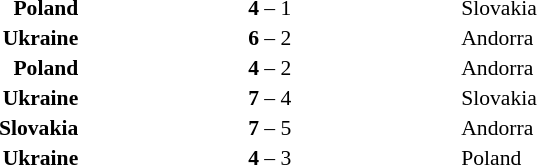<table width=100% cellspacing=1>
<tr>
<th width=40%></th>
<th width=20%></th>
<th width=40%></th>
<td></td>
</tr>
<tr style=font-size:90%>
<td align=right><strong>Poland</strong></td>
<td align=center><strong>4</strong> – 1</td>
<td>Slovakia</td>
</tr>
<tr style=font-size:90%>
<td align=right><strong>Ukraine</strong></td>
<td align=center><strong>6</strong> – 2</td>
<td>Andorra</td>
</tr>
<tr style=font-size:90%>
<td align=right><strong>Poland</strong></td>
<td align=center><strong>4</strong> – 2</td>
<td>Andorra</td>
</tr>
<tr style=font-size:90%>
<td align=right><strong>Ukraine</strong></td>
<td align=center><strong>7</strong> – 4</td>
<td>Slovakia</td>
</tr>
<tr style=font-size:90%>
<td align=right><strong>Slovakia</strong></td>
<td align=center><strong>7</strong> – 5</td>
<td>Andorra</td>
</tr>
<tr style=font-size:90%>
<td align=right><strong>Ukraine</strong></td>
<td align=center><strong>4</strong> – 3</td>
<td>Poland</td>
</tr>
</table>
